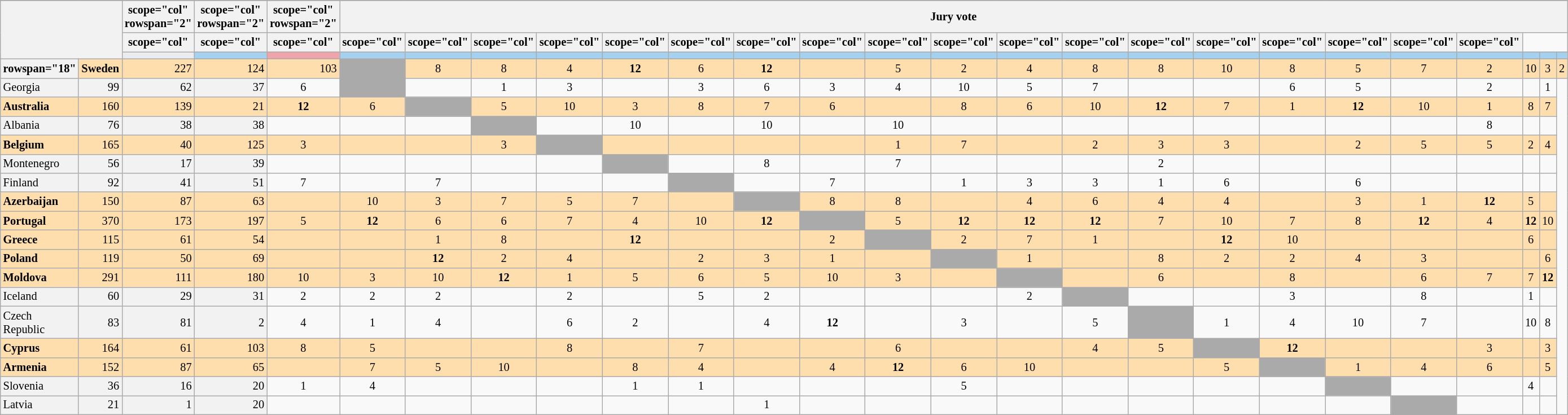<table class="wikitable plainrowheaders" style="text-align:center; font-size:85%;">
<tr>
</tr>
<tr>
<td colspan="2" rowspan="3" style="background: #F2F2F2;"></td>
<th>scope="col" rowspan="2" </th>
<th>scope="col" rowspan="2" </th>
<th>scope="col" rowspan="2" </th>
<th scope="col" colspan="21">Jury vote</th>
</tr>
<tr>
<th>scope="col" </th>
<th>scope="col" </th>
<th>scope="col" </th>
<th>scope="col" </th>
<th>scope="col" </th>
<th>scope="col" </th>
<th>scope="col" </th>
<th>scope="col" </th>
<th>scope="col" </th>
<th>scope="col" </th>
<th>scope="col" </th>
<th>scope="col" </th>
<th>scope="col" </th>
<th>scope="col" </th>
<th>scope="col" </th>
<th>scope="col" </th>
<th>scope="col" </th>
<th>scope="col" </th>
<th>scope="col" </th>
<th>scope="col" </th>
<th>scope="col" </th>
</tr>
<tr>
<td style="height:2px; background:#eaecf0; border-top:1px solid transparent;"></td>
<td style="background:#A4D1EF;"></td>
<td style="background:#EFA4A9;"></td>
<th style="background:#A4D1EF;"></th>
<th style="background:#A4D1EF;"></th>
<th style="background:#A4D1EF;"></th>
<th style="background:#A4D1EF;"></th>
<th style="background:#A4D1EF;"></th>
<th style="background:#A4D1EF;"></th>
<th style="background:#A4D1EF;"></th>
<th style="background:#A4D1EF;"></th>
<th style="background:#A4D1EF;"></th>
<th style="background:#A4D1EF;"></th>
<th style="background:#A4D1EF;"></th>
<th style="background:#A4D1EF;"></th>
<th style="background:#A4D1EF;"></th>
<th style="background:#A4D1EF;"></th>
<th style="background:#A4D1EF;"></th>
<th style="background:#A4D1EF;"></th>
<th style="background:#A4D1EF;"></th>
<th style="background:#A4D1EF;"></th>
<th style="background:#A4D1EF;"></th>
<th style="background:#A4D1EF;"></th>
<th style="background:#A4D1EF;"></th>
</tr>
<tr style="background:#ffdead;">
<th>rowspan="18" </th>
<td scope="row" style="text-align:left; font-weight:bold; background:#ffdead;">Sweden</td>
<td style="text-align:right;">227</td>
<td style="text-align:right;">124</td>
<td style="text-align:right;">103</td>
<td style="background:#aaa;"></td>
<td>8</td>
<td>8</td>
<td>4</td>
<td><strong>12</strong></td>
<td>6</td>
<td><strong>12</strong></td>
<td></td>
<td>5</td>
<td>2</td>
<td>4</td>
<td>8</td>
<td>8</td>
<td>10</td>
<td>8</td>
<td>5</td>
<td>7</td>
<td>2</td>
<td>10</td>
<td>3</td>
<td>2</td>
</tr>
<tr>
<td scope="row" style="text-align:left; background:#f2f2f2;">Georgia</td>
<td style="text-align:right; background:#f2f2f2;">99</td>
<td style="text-align:right; background:#f2f2f2;">62</td>
<td style="text-align:right; background:#f2f2f2;">37</td>
<td>6</td>
<td style="background:#aaa;"></td>
<td></td>
<td>1</td>
<td>3</td>
<td></td>
<td>3</td>
<td>6</td>
<td>3</td>
<td>4</td>
<td>10</td>
<td>5</td>
<td>7</td>
<td></td>
<td></td>
<td>6</td>
<td>5</td>
<td></td>
<td>2</td>
<td></td>
<td>1</td>
</tr>
<tr style="background:#ffdead;">
<td scope="row" style="text-align:left; font-weight:bold; ">Australia</td>
<td style="text-align:right;">160</td>
<td style="text-align:right;">139</td>
<td style="text-align:right;">21</td>
<td><strong>12</strong></td>
<td>6</td>
<td style="background:#aaa;"></td>
<td>5</td>
<td>10</td>
<td>3</td>
<td>8</td>
<td>7</td>
<td>6</td>
<td></td>
<td>8</td>
<td>6</td>
<td>10</td>
<td><strong>12</strong></td>
<td>7</td>
<td>1</td>
<td><strong>12</strong></td>
<td>10</td>
<td>1</td>
<td>8</td>
<td>7</td>
</tr>
<tr>
<td scope="row" style="text-align:left; background:#f2f2f2;">Albania</td>
<td style="text-align:right; background:#f2f2f2;">76</td>
<td style="text-align:right; background:#f2f2f2;">38</td>
<td style="text-align:right; background:#f2f2f2;">38</td>
<td></td>
<td></td>
<td></td>
<td style="background:#aaa;"></td>
<td></td>
<td>10</td>
<td></td>
<td>10</td>
<td></td>
<td>10</td>
<td></td>
<td></td>
<td></td>
<td></td>
<td></td>
<td></td>
<td></td>
<td></td>
<td>8</td>
<td></td>
<td></td>
</tr>
<tr style="background:#ffdead;">
<td scope="row" style="text-align:left; font-weight:bold; ">Belgium</td>
<td style="text-align:right;">165</td>
<td style="text-align:right;">40</td>
<td style="text-align:right;">125</td>
<td>3</td>
<td></td>
<td></td>
<td>3</td>
<td style="background:#aaa;"></td>
<td></td>
<td></td>
<td></td>
<td></td>
<td>1</td>
<td>7</td>
<td></td>
<td>2</td>
<td>3</td>
<td>3</td>
<td></td>
<td>2</td>
<td>5</td>
<td>5</td>
<td>2</td>
<td>4</td>
</tr>
<tr>
<td scope="row" style="text-align:left; background:#f2f2f2;">Montenegro</td>
<td style="text-align:right; background:#f2f2f2;">56</td>
<td style="text-align:right; background:#f2f2f2;">17</td>
<td style="text-align:right; background:#f2f2f2;">39</td>
<td></td>
<td></td>
<td></td>
<td></td>
<td></td>
<td style="background:#aaa;"></td>
<td></td>
<td>8</td>
<td></td>
<td>7</td>
<td></td>
<td></td>
<td></td>
<td>2</td>
<td></td>
<td></td>
<td></td>
<td></td>
<td></td>
<td></td>
<td></td>
</tr>
<tr>
<td scope="row" style="text-align:left; background:#f2f2f2;">Finland</td>
<td style="text-align:right; background:#f2f2f2;">92</td>
<td style="text-align:right; background:#f2f2f2;">41</td>
<td style="text-align:right; background:#f2f2f2;">51</td>
<td>7</td>
<td></td>
<td>7</td>
<td></td>
<td></td>
<td></td>
<td style="background:#aaa;"></td>
<td></td>
<td>7</td>
<td></td>
<td>1</td>
<td>3</td>
<td>3</td>
<td>1</td>
<td>6</td>
<td></td>
<td>6</td>
<td></td>
<td></td>
<td></td>
<td></td>
</tr>
<tr style="background:#ffdead;">
<td scope="row" style="text-align:left; font-weight:bold; ">Azerbaijan</td>
<td style="text-align:right;">150</td>
<td style="text-align:right;">87</td>
<td style="text-align:right;">63</td>
<td></td>
<td>10</td>
<td>3</td>
<td>7</td>
<td>5</td>
<td>7</td>
<td></td>
<td style="background:#aaa;"></td>
<td>8</td>
<td>8</td>
<td></td>
<td>4</td>
<td>6</td>
<td>4</td>
<td>4</td>
<td></td>
<td>3</td>
<td>1</td>
<td><strong>12</strong></td>
<td>5</td>
<td></td>
</tr>
<tr style="background:#ffdead;">
<td scope="row" style="text-align:left; font-weight:bold; ">Portugal</td>
<td style="text-align:right;">370</td>
<td style="text-align:right;">173</td>
<td style="text-align:right;">197</td>
<td>5</td>
<td><strong>12</strong></td>
<td>6</td>
<td>6</td>
<td>7</td>
<td>4</td>
<td>10</td>
<td><strong>12</strong></td>
<td style="background:#aaa;"></td>
<td>5</td>
<td><strong>12</strong></td>
<td><strong>12</strong></td>
<td><strong>12</strong></td>
<td>7</td>
<td>10</td>
<td>7</td>
<td>8</td>
<td><strong>12</strong></td>
<td>4</td>
<td><strong>12</strong></td>
<td>10</td>
</tr>
<tr style="background:#ffdead;">
<td scope="row" style="text-align:left; font-weight:bold; ">Greece</td>
<td style="text-align:right;">115</td>
<td style="text-align:right;">61</td>
<td style="text-align:right;">54</td>
<td></td>
<td></td>
<td>1</td>
<td>8</td>
<td></td>
<td><strong>12</strong></td>
<td></td>
<td></td>
<td>2</td>
<td style="background:#aaa;"></td>
<td>2</td>
<td>7</td>
<td>1</td>
<td></td>
<td><strong>12</strong></td>
<td>10</td>
<td></td>
<td></td>
<td></td>
<td>6</td>
<td></td>
</tr>
<tr style="background:#ffdead;">
<td scope="row" style="text-align:left; font-weight:bold; ">Poland</td>
<td style="text-align:right;">119</td>
<td style="text-align:right;">50</td>
<td style="text-align:right;">69</td>
<td></td>
<td></td>
<td><strong>12</strong></td>
<td>2</td>
<td>4</td>
<td></td>
<td>2</td>
<td>3</td>
<td>1</td>
<td></td>
<td style="background:#aaa;"></td>
<td>1</td>
<td></td>
<td>8</td>
<td>2</td>
<td>2</td>
<td>4</td>
<td>3</td>
<td></td>
<td></td>
<td>6</td>
</tr>
<tr style="background:#ffdead;">
<td scope="row" style="text-align:left; font-weight:bold; ">Moldova</td>
<td style="text-align:right;">291</td>
<td style="text-align:right;">111</td>
<td style="text-align:right;">180</td>
<td>10</td>
<td>3</td>
<td>10</td>
<td><strong>12</strong></td>
<td>1</td>
<td>5</td>
<td>6</td>
<td>5</td>
<td>10</td>
<td>3</td>
<td></td>
<td style="background:#aaa;"></td>
<td></td>
<td>6</td>
<td></td>
<td>8</td>
<td></td>
<td>6</td>
<td>7</td>
<td>7</td>
<td><strong>12</strong></td>
</tr>
<tr>
<td scope="row" style="text-align:left; background:#f2f2f2;">Iceland</td>
<td style="text-align:right; background:#f2f2f2;">60</td>
<td style="text-align:right; background:#f2f2f2;">29</td>
<td style="text-align:right; background:#f2f2f2;">31</td>
<td>2</td>
<td>2</td>
<td>2</td>
<td></td>
<td>2</td>
<td></td>
<td>5</td>
<td>2</td>
<td></td>
<td></td>
<td></td>
<td>2</td>
<td style="background:#aaa;"></td>
<td></td>
<td></td>
<td>3</td>
<td></td>
<td>8</td>
<td></td>
<td>1</td>
<td></td>
</tr>
<tr>
<td scope="row" style="text-align:left; background:#f2f2f2;">Czech Republic</td>
<td style="text-align:right; background:#f2f2f2;">83</td>
<td style="text-align:right; background:#f2f2f2;">81</td>
<td style="text-align:right; background:#f2f2f2;">2</td>
<td>4</td>
<td>1</td>
<td>4</td>
<td></td>
<td>6</td>
<td>2</td>
<td></td>
<td>4</td>
<td><strong>12</strong></td>
<td></td>
<td>3</td>
<td></td>
<td>5</td>
<td style="background:#aaa;"></td>
<td>1</td>
<td>4</td>
<td>10</td>
<td>7</td>
<td></td>
<td>10</td>
<td>8</td>
</tr>
<tr style="background:#ffdead;">
<td scope="row" style="text-align:left; font-weight:bold; ">Cyprus</td>
<td style="text-align:right;">164</td>
<td style="text-align:right;">61</td>
<td style="text-align:right;">103</td>
<td>8</td>
<td>5</td>
<td></td>
<td></td>
<td>8</td>
<td></td>
<td>7</td>
<td></td>
<td></td>
<td>6</td>
<td></td>
<td></td>
<td>4</td>
<td>5</td>
<td style="background:#aaa;"></td>
<td><strong>12</strong></td>
<td></td>
<td></td>
<td>3</td>
<td></td>
<td>3</td>
</tr>
<tr style="background:#ffdead;">
<td scope="row" style="text-align:left; font-weight:bold; ">Armenia</td>
<td style="text-align:right;">152</td>
<td style="text-align:right;">87</td>
<td style="text-align:right;">65</td>
<td></td>
<td>7</td>
<td>5</td>
<td>10</td>
<td></td>
<td>8</td>
<td>4</td>
<td></td>
<td>4</td>
<td><strong>12</strong></td>
<td>6</td>
<td>10</td>
<td></td>
<td></td>
<td>5</td>
<td style="background:#aaa;"></td>
<td>1</td>
<td>4</td>
<td>6</td>
<td></td>
<td>5</td>
</tr>
<tr>
<td scope="row" style="text-align:left; background:#f2f2f2;">Slovenia</td>
<td style="text-align:right; background:#f2f2f2;">36</td>
<td style="text-align:right; background:#f2f2f2;">16</td>
<td style="text-align:right; background:#f2f2f2;">20</td>
<td>1</td>
<td>4</td>
<td></td>
<td></td>
<td></td>
<td>1</td>
<td>1</td>
<td></td>
<td></td>
<td></td>
<td>5</td>
<td></td>
<td></td>
<td></td>
<td></td>
<td></td>
<td style="background:#aaa;"></td>
<td></td>
<td></td>
<td>4</td>
<td></td>
</tr>
<tr>
<td scope="row" style="text-align:left; background:#f2f2f2;">Latvia</td>
<td style="text-align:right; background:#f2f2f2;">21</td>
<td style="text-align:right; background:#f2f2f2;">1</td>
<td style="text-align:right; background:#f2f2f2;">20</td>
<td></td>
<td></td>
<td></td>
<td></td>
<td></td>
<td></td>
<td></td>
<td>1</td>
<td></td>
<td></td>
<td></td>
<td></td>
<td></td>
<td></td>
<td></td>
<td></td>
<td></td>
<td style="background:#aaa;"></td>
<td></td>
<td></td>
<td></td>
</tr>
</table>
